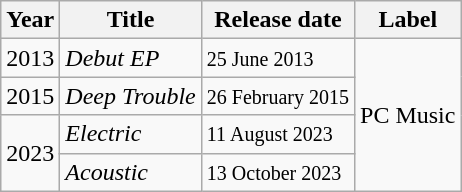<table class="wikitable">
<tr>
<th>Year</th>
<th>Title</th>
<th>Release date</th>
<th>Label</th>
</tr>
<tr>
<td rowspan="1">2013</td>
<td><em>Debut EP</em></td>
<td><small>25 June 2013</small></td>
<td rowspan="4">PC Music</td>
</tr>
<tr>
<td>2015</td>
<td><em>Deep Trouble</em></td>
<td><small>26 February 2015</small></td>
</tr>
<tr>
<td rowspan="2">2023</td>
<td><em>Electric</em></td>
<td><small>11 August 2023</small></td>
</tr>
<tr>
<td><em>Acoustic</em></td>
<td><small>13 October 2023</small></td>
</tr>
</table>
